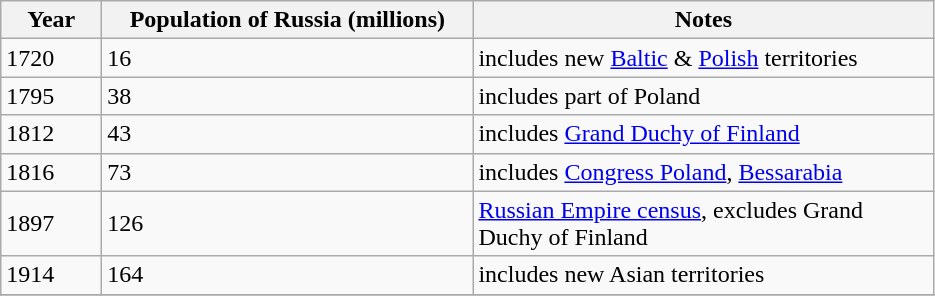<table class="wikitable">
<tr>
<th width="60">Year</th>
<th width="240pt">Population of Russia (millions)</th>
<th width="300pt">Notes</th>
</tr>
<tr>
<td>1720</td>
<td>16</td>
<td>includes new <a href='#'>Baltic</a> & <a href='#'>Polish</a> territories</td>
</tr>
<tr>
<td>1795</td>
<td>38</td>
<td>includes part of Poland</td>
</tr>
<tr>
<td>1812</td>
<td>43</td>
<td>includes <a href='#'>Grand Duchy of Finland</a></td>
</tr>
<tr>
<td>1816</td>
<td>73</td>
<td>includes <a href='#'>Congress Poland</a>, <a href='#'>Bessarabia</a></td>
</tr>
<tr>
<td>1897</td>
<td>126</td>
<td><a href='#'>Russian Empire census</a>, excludes Grand Duchy of Finland</td>
</tr>
<tr>
<td>1914</td>
<td>164</td>
<td>includes new Asian territories</td>
</tr>
<tr>
</tr>
</table>
